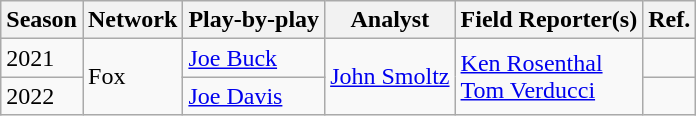<table class="wikitable">
<tr>
<th>Season</th>
<th>Network</th>
<th>Play-by-play</th>
<th>Analyst</th>
<th>Field Reporter(s)</th>
<th>Ref.</th>
</tr>
<tr>
<td>2021</td>
<td rowspan=2>Fox</td>
<td><a href='#'>Joe Buck</a></td>
<td rowspan=2><a href='#'>John Smoltz</a></td>
<td rowspan=2><a href='#'>Ken Rosenthal</a><br><a href='#'>Tom Verducci</a></td>
<td></td>
</tr>
<tr>
<td>2022</td>
<td><a href='#'>Joe Davis</a></td>
<td></td>
</tr>
</table>
